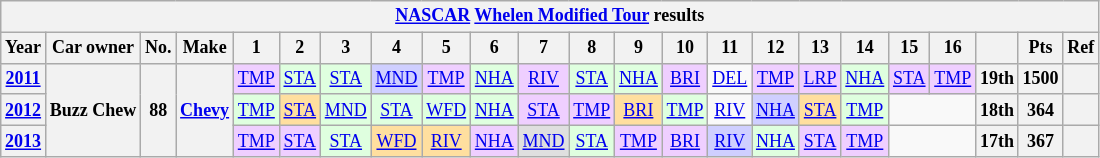<table class="wikitable" style="text-align:center; font-size:75%">
<tr>
<th colspan=38><a href='#'>NASCAR</a> <a href='#'>Whelen Modified Tour</a> results</th>
</tr>
<tr>
<th>Year</th>
<th>Car owner</th>
<th>No.</th>
<th>Make</th>
<th>1</th>
<th>2</th>
<th>3</th>
<th>4</th>
<th>5</th>
<th>6</th>
<th>7</th>
<th>8</th>
<th>9</th>
<th>10</th>
<th>11</th>
<th>12</th>
<th>13</th>
<th>14</th>
<th>15</th>
<th>16</th>
<th></th>
<th>Pts</th>
<th>Ref</th>
</tr>
<tr>
<th><a href='#'>2011</a></th>
<th rowspan=3>Buzz Chew</th>
<th rowspan=3>88</th>
<th rowspan=3><a href='#'>Chevy</a></th>
<td style="background:#EFCFFF;"><a href='#'>TMP</a><br></td>
<td style="background:#DFFFDF;"><a href='#'>STA</a><br></td>
<td style="background:#DFFFDF;"><a href='#'>STA</a><br></td>
<td style="background:#CFCFFF;"><a href='#'>MND</a><br></td>
<td style="background:#EFCFFF;"><a href='#'>TMP</a><br></td>
<td style="background:#DFFFDF;"><a href='#'>NHA</a><br></td>
<td style="background:#EFCFFF;"><a href='#'>RIV</a><br></td>
<td style="background:#DFFFDF;"><a href='#'>STA</a><br></td>
<td style="background:#DFFFDF;"><a href='#'>NHA</a><br></td>
<td style="background:#EFCFFF;"><a href='#'>BRI</a><br></td>
<td><a href='#'>DEL</a></td>
<td style="background:#EFCFFF;"><a href='#'>TMP</a><br></td>
<td style="background:#EFCFFF;"><a href='#'>LRP</a><br></td>
<td style="background:#DFFFDF;"><a href='#'>NHA</a><br></td>
<td style="background:#EFCFFF;"><a href='#'>STA</a><br></td>
<td style="background:#EFCFFF;"><a href='#'>TMP</a><br></td>
<th>19th</th>
<th>1500</th>
<th></th>
</tr>
<tr>
<th><a href='#'>2012</a></th>
<td style="background:#DFFFDF;"><a href='#'>TMP</a><br></td>
<td style="background:#FFDF9F;"><a href='#'>STA</a><br></td>
<td style="background:#DFFFDF;"><a href='#'>MND</a><br></td>
<td style="background:#DFFFDF;"><a href='#'>STA</a><br></td>
<td style="background:#DFFFDF;"><a href='#'>WFD</a><br></td>
<td style="background:#DFFFDF;"><a href='#'>NHA</a><br></td>
<td style="background:#EFCFFF;"><a href='#'>STA</a><br></td>
<td style="background:#EFCFFF;"><a href='#'>TMP</a><br></td>
<td style="background:#FFDF9F;"><a href='#'>BRI</a><br></td>
<td style="background:#DFFFDF;"><a href='#'>TMP</a><br></td>
<td><a href='#'>RIV</a></td>
<td style="background:#CFCFFF;"><a href='#'>NHA</a><br></td>
<td style="background:#FFDF9F;"><a href='#'>STA</a><br></td>
<td style="background:#DFFFDF;"><a href='#'>TMP</a><br></td>
<td colspan=2></td>
<th>18th</th>
<th>364</th>
<th></th>
</tr>
<tr>
<th><a href='#'>2013</a></th>
<td style="background:#EFCFFF;"><a href='#'>TMP</a><br></td>
<td style="background:#EFCFFF;"><a href='#'>STA</a><br></td>
<td style="background:#DFFFDF;"><a href='#'>STA</a><br></td>
<td style="background:#FFDF9F;"><a href='#'>WFD</a><br></td>
<td style="background:#FFDF9F;"><a href='#'>RIV</a><br></td>
<td style="background:#EFCFFF;"><a href='#'>NHA</a><br></td>
<td style="background:#DFDFDF;"><a href='#'>MND</a><br></td>
<td style="background:#DFFFDF;"><a href='#'>STA</a><br></td>
<td style="background:#EFCFFF;"><a href='#'>TMP</a><br></td>
<td style="background:#EFCFFF;"><a href='#'>BRI</a><br></td>
<td style="background:#CFCFFF;"><a href='#'>RIV</a><br></td>
<td style="background:#DFFFDF;"><a href='#'>NHA</a><br></td>
<td style="background:#EFCFFF;"><a href='#'>STA</a><br></td>
<td style="background:#EFCFFF;"><a href='#'>TMP</a><br></td>
<td colspan=2></td>
<th>17th</th>
<th>367</th>
<th></th>
</tr>
</table>
